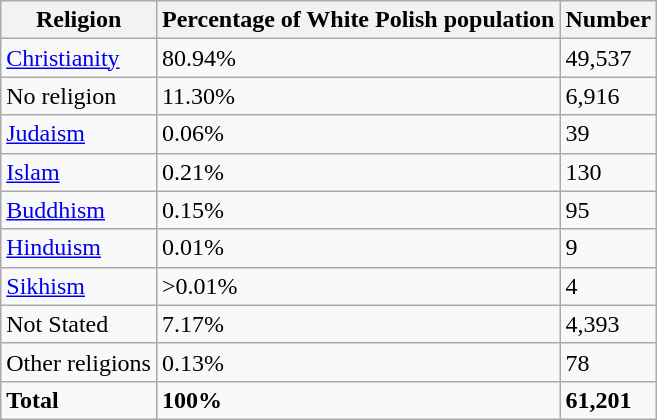<table class="wikitable">
<tr>
<th>Religion</th>
<th>Percentage of White Polish population</th>
<th>Number</th>
</tr>
<tr>
<td> <a href='#'>Christianity</a></td>
<td>80.94%</td>
<td>49,537</td>
</tr>
<tr>
<td>No religion</td>
<td>11.30%</td>
<td>6,916</td>
</tr>
<tr>
<td> <a href='#'>Judaism</a></td>
<td>0.06%</td>
<td>39</td>
</tr>
<tr>
<td> <a href='#'>Islam</a></td>
<td>0.21%</td>
<td>130</td>
</tr>
<tr>
<td> <a href='#'>Buddhism</a></td>
<td>0.15%</td>
<td>95</td>
</tr>
<tr>
<td> <a href='#'>Hinduism</a></td>
<td>0.01%</td>
<td>9</td>
</tr>
<tr>
<td> <a href='#'>Sikhism</a></td>
<td>>0.01%</td>
<td>4</td>
</tr>
<tr>
<td>Not Stated</td>
<td>7.17%</td>
<td>4,393</td>
</tr>
<tr>
<td>Other religions</td>
<td>0.13%</td>
<td>78</td>
</tr>
<tr>
<td><strong>Total</strong></td>
<td><strong>100%</strong></td>
<td><strong>61,201</strong></td>
</tr>
</table>
